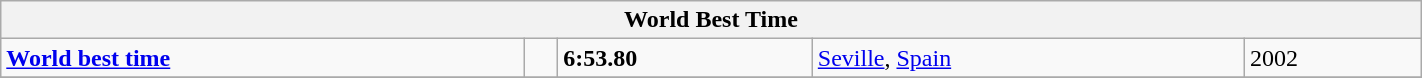<table class="wikitable" width=75%>
<tr>
<th colspan=5>World Best Time</th>
</tr>
<tr>
<td><strong><a href='#'>World best time</a></strong></td>
<td></td>
<td><strong>6:53.80</strong></td>
<td><a href='#'>Seville</a>, <a href='#'>Spain</a></td>
<td>2002</td>
</tr>
<tr>
</tr>
</table>
